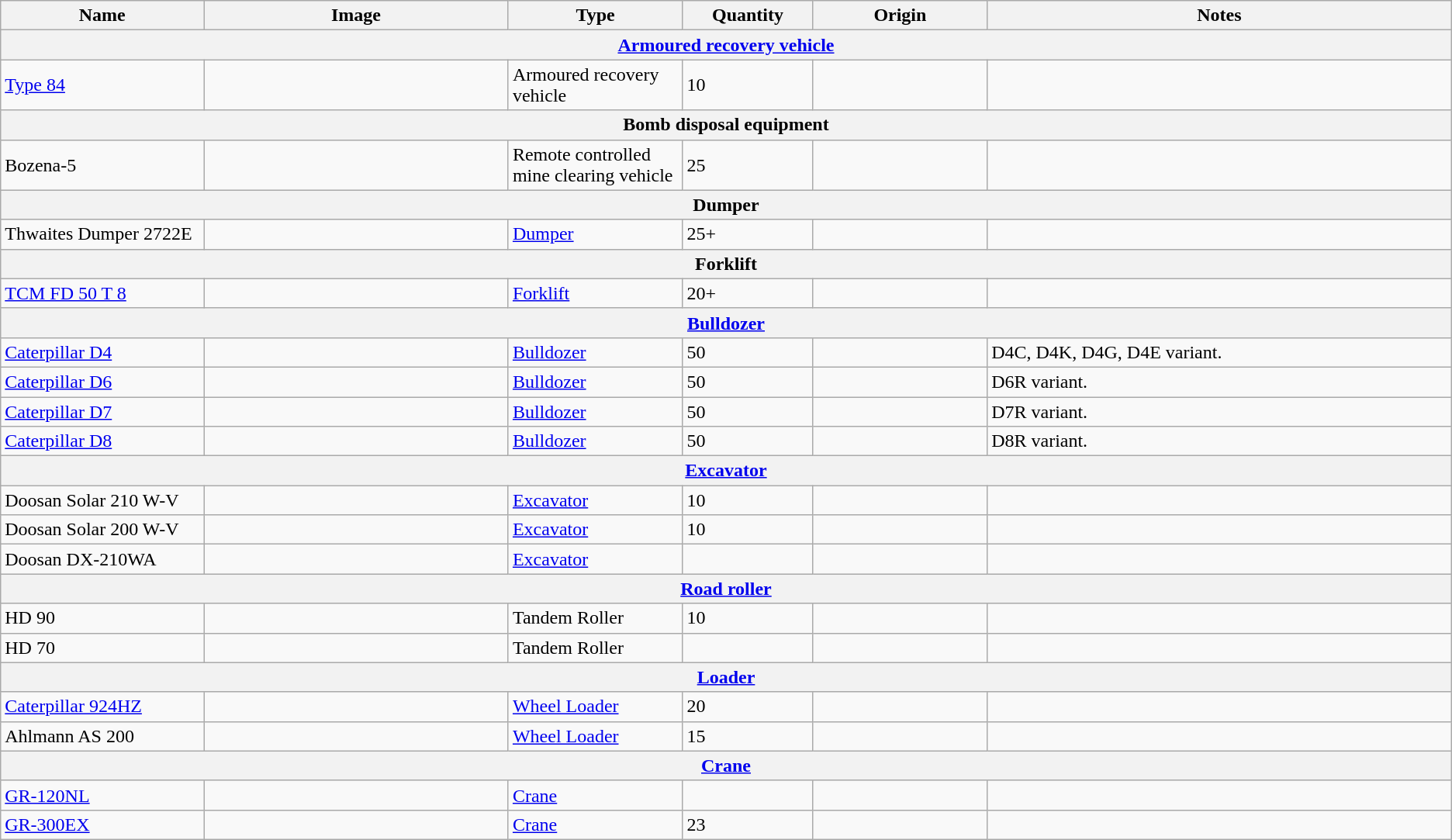<table class="wikitable">
<tr>
<th style="width: 14%;">Name</th>
<th style="width: 21%;">Image</th>
<th style="width: 12%;">Type</th>
<th style="width: 9%;">Quantity</th>
<th style="width: 12%;">Origin</th>
<th style="width: 32%;">Notes</th>
</tr>
<tr>
<th colspan="6"><a href='#'>Armoured recovery vehicle</a></th>
</tr>
<tr>
<td><a href='#'>Type 84</a></td>
<td></td>
<td>Armoured recovery vehicle</td>
<td>10</td>
<td></td>
<td></td>
</tr>
<tr>
<th colspan="6">Bomb disposal equipment</th>
</tr>
<tr>
<td>Bozena-5</td>
<td></td>
<td>Remote controlled mine clearing vehicle</td>
<td>25</td>
<td></td>
<td></td>
</tr>
<tr>
<th colspan="6">Dumper</th>
</tr>
<tr>
<td>Thwaites Dumper 2722E</td>
<td></td>
<td><a href='#'>Dumper</a></td>
<td>25+</td>
<td></td>
<td></td>
</tr>
<tr>
<th colspan="6">Forklift</th>
</tr>
<tr>
<td><a href='#'>TCM FD 50 T 8</a></td>
<td></td>
<td><a href='#'>Forklift</a></td>
<td>20+</td>
<td></td>
<td></td>
</tr>
<tr>
<th colspan="6"><a href='#'>Bulldozer</a></th>
</tr>
<tr>
<td><a href='#'>Caterpillar D4</a></td>
<td></td>
<td><a href='#'>Bulldozer</a></td>
<td>50</td>
<td></td>
<td>D4C, D4K, D4G, D4E variant.</td>
</tr>
<tr>
<td><a href='#'>Caterpillar D6</a></td>
<td></td>
<td><a href='#'>Bulldozer</a></td>
<td>50</td>
<td></td>
<td>D6R variant.</td>
</tr>
<tr>
<td><a href='#'>Caterpillar D7</a></td>
<td></td>
<td><a href='#'>Bulldozer</a></td>
<td>50</td>
<td></td>
<td>D7R variant.</td>
</tr>
<tr>
<td><a href='#'>Caterpillar D8</a></td>
<td></td>
<td><a href='#'>Bulldozer</a></td>
<td>50</td>
<td></td>
<td>D8R variant.</td>
</tr>
<tr>
<th colspan="6"><a href='#'>Excavator</a></th>
</tr>
<tr>
<td>Doosan Solar 210 W-V</td>
<td></td>
<td><a href='#'>Excavator</a></td>
<td>10</td>
<td></td>
<td></td>
</tr>
<tr>
<td>Doosan Solar 200 W-V</td>
<td></td>
<td><a href='#'>Excavator</a></td>
<td>10</td>
<td></td>
<td></td>
</tr>
<tr>
<td>Doosan DX-210WA</td>
<td></td>
<td><a href='#'>Excavator</a></td>
<td></td>
<td></td>
<td></td>
</tr>
<tr>
<th colspan="6"><a href='#'>Road roller</a></th>
</tr>
<tr>
<td>HD 90</td>
<td></td>
<td>Tandem Roller</td>
<td>10</td>
<td></td>
<td></td>
</tr>
<tr>
<td>HD 70</td>
<td></td>
<td>Tandem Roller</td>
<td></td>
<td></td>
<td></td>
</tr>
<tr>
<th colspan="6"><a href='#'>Loader</a></th>
</tr>
<tr>
<td><a href='#'>Caterpillar 924HZ</a></td>
<td></td>
<td><a href='#'>Wheel Loader</a></td>
<td>20</td>
<td></td>
<td></td>
</tr>
<tr>
<td>Ahlmann AS 200</td>
<td></td>
<td><a href='#'>Wheel Loader</a></td>
<td>15</td>
<td></td>
<td></td>
</tr>
<tr>
<th colspan="6"><a href='#'>Crane</a></th>
</tr>
<tr>
<td><a href='#'>GR-120NL</a></td>
<td></td>
<td><a href='#'>Crane</a></td>
<td></td>
<td></td>
<td></td>
</tr>
<tr>
<td><a href='#'>GR-300EX</a></td>
<td></td>
<td><a href='#'>Crane</a></td>
<td>23</td>
<td></td>
<td></td>
</tr>
</table>
